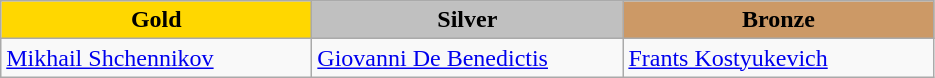<table class="wikitable" style="text-align:left">
<tr align="center">
<td width=200 bgcolor=gold><strong>Gold</strong></td>
<td width=200 bgcolor=silver><strong>Silver</strong></td>
<td width=200 bgcolor=CC9966><strong>Bronze</strong></td>
</tr>
<tr>
<td><a href='#'>Mikhail Shchennikov</a><br><em></em></td>
<td><a href='#'>Giovanni De Benedictis</a><br><em></em></td>
<td><a href='#'>Frants Kostyukevich</a><br><em></em></td>
</tr>
</table>
